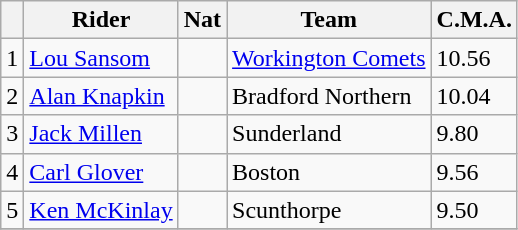<table class=wikitable>
<tr>
<th></th>
<th>Rider</th>
<th>Nat</th>
<th>Team</th>
<th>C.M.A.</th>
</tr>
<tr>
<td align="center">1</td>
<td><a href='#'>Lou Sansom</a></td>
<td></td>
<td><a href='#'>Workington Comets</a></td>
<td>10.56</td>
</tr>
<tr>
<td align="center">2</td>
<td><a href='#'>Alan Knapkin</a></td>
<td></td>
<td>Bradford Northern</td>
<td>10.04</td>
</tr>
<tr>
<td align="center">3</td>
<td><a href='#'>Jack Millen</a></td>
<td></td>
<td>Sunderland</td>
<td>9.80</td>
</tr>
<tr>
<td align="center">4</td>
<td><a href='#'>Carl Glover</a></td>
<td></td>
<td>Boston</td>
<td>9.56</td>
</tr>
<tr>
<td align="center">5</td>
<td><a href='#'>Ken McKinlay</a></td>
<td></td>
<td>Scunthorpe</td>
<td>9.50</td>
</tr>
<tr>
</tr>
</table>
